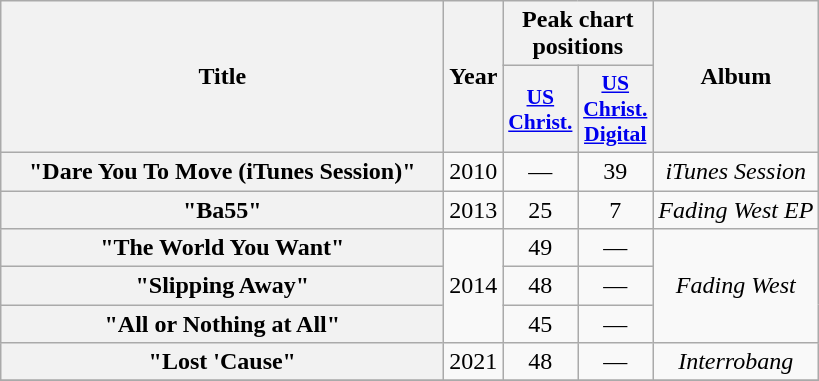<table class="wikitable plainrowheaders" style="text-align:center;">
<tr>
<th scope="col" rowspan="2" style="width:18em;">Title</th>
<th scope="col" rowspan="2">Year</th>
<th scope="col" colspan="2">Peak chart positions</th>
<th scope="col" rowspan="2">Album</th>
</tr>
<tr>
<th scope="col" style="width:3em;font-size:90%;"><a href='#'>US<br>Christ.</a><br></th>
<th scope="col" style="width:3em;font-size:90%;"><a href='#'>US<br>Christ.<br>Digital</a><br></th>
</tr>
<tr>
<th scope="row">"Dare You To Move (iTunes Session)"</th>
<td>2010</td>
<td>—</td>
<td>39</td>
<td><em>iTunes Session</em></td>
</tr>
<tr>
<th scope="row">"Ba55"</th>
<td>2013</td>
<td>25</td>
<td>7</td>
<td><em>Fading West EP</em></td>
</tr>
<tr>
<th scope="row">"The World You Want"</th>
<td rowspan="3">2014</td>
<td>49</td>
<td>—</td>
<td rowspan="3"><em>Fading West</em></td>
</tr>
<tr>
<th scope="row">"Slipping Away"</th>
<td>48</td>
<td>—</td>
</tr>
<tr>
<th scope="row">"All or Nothing at All"</th>
<td>45</td>
<td>—</td>
</tr>
<tr>
<th scope="row">"Lost 'Cause"</th>
<td>2021</td>
<td>48</td>
<td>—</td>
<td><em>Interrobang</em></td>
</tr>
<tr>
</tr>
</table>
